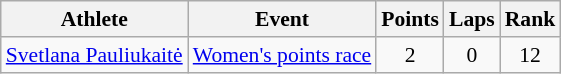<table class=wikitable style="font-size:90%">
<tr>
<th>Athlete</th>
<th>Event</th>
<th>Points</th>
<th>Laps</th>
<th>Rank</th>
</tr>
<tr align=center>
<td align=left><a href='#'>Svetlana Pauliukaitė</a></td>
<td align=left><a href='#'>Women's points race</a></td>
<td>2</td>
<td>0</td>
<td>12</td>
</tr>
</table>
